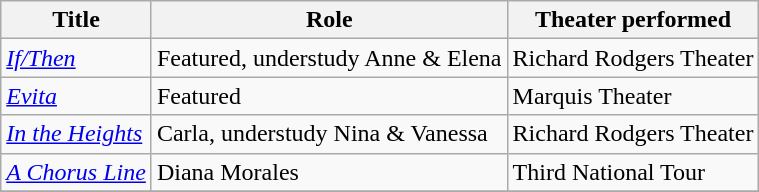<table class="wikitable sortable">
<tr>
<th>Title</th>
<th>Role</th>
<th>Theater performed</th>
</tr>
<tr>
<td><em><a href='#'>If/Then</a></em></td>
<td>Featured, understudy Anne & Elena</td>
<td>Richard Rodgers Theater</td>
</tr>
<tr>
<td><em><a href='#'>Evita</a></em></td>
<td>Featured</td>
<td>Marquis Theater</td>
</tr>
<tr>
<td><em><a href='#'>In the Heights</a></em></td>
<td>Carla, understudy Nina & Vanessa</td>
<td>Richard Rodgers Theater</td>
</tr>
<tr>
<td><em><a href='#'>A Chorus Line</a></em></td>
<td>Diana Morales</td>
<td>Third National Tour</td>
</tr>
<tr>
</tr>
</table>
